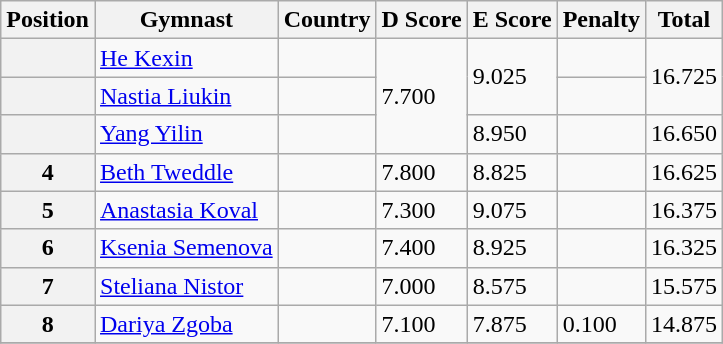<table class="wikitable sortable" style="text-align:left;">
<tr>
<th>Position</th>
<th>Gymnast</th>
<th>Country</th>
<th>D Score</th>
<th>E Score</th>
<th>Penalty</th>
<th>Total</th>
</tr>
<tr>
<th></th>
<td><a href='#'>He Kexin</a></td>
<td></td>
<td rowspan="3">7.700</td>
<td rowspan="2">9.025</td>
<td></td>
<td rowspan="2">16.725</td>
</tr>
<tr>
<th></th>
<td><a href='#'>Nastia Liukin</a></td>
<td></td>
<td></td>
</tr>
<tr>
<th></th>
<td><a href='#'>Yang Yilin</a></td>
<td></td>
<td>8.950</td>
<td></td>
<td>16.650</td>
</tr>
<tr>
<th>4</th>
<td><a href='#'>Beth Tweddle</a></td>
<td></td>
<td>7.800</td>
<td>8.825</td>
<td></td>
<td>16.625</td>
</tr>
<tr>
<th>5</th>
<td><a href='#'>Anastasia Koval</a></td>
<td></td>
<td>7.300</td>
<td>9.075</td>
<td></td>
<td>16.375</td>
</tr>
<tr>
<th>6</th>
<td><a href='#'>Ksenia Semenova</a></td>
<td></td>
<td>7.400</td>
<td>8.925</td>
<td></td>
<td>16.325</td>
</tr>
<tr>
<th>7</th>
<td><a href='#'>Steliana Nistor</a></td>
<td></td>
<td>7.000</td>
<td>8.575</td>
<td></td>
<td>15.575</td>
</tr>
<tr>
<th>8</th>
<td><a href='#'>Dariya Zgoba</a></td>
<td></td>
<td>7.100</td>
<td>7.875</td>
<td>0.100</td>
<td>14.875</td>
</tr>
<tr>
</tr>
</table>
